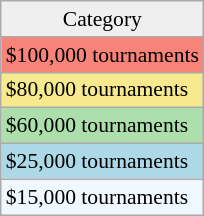<table class=wikitable style=font-size:90%;>
<tr align=center>
<td style="background:#efefef;">Category</td>
</tr>
<tr style="background:#f88379;">
<td>$100,000 tournaments</td>
</tr>
<tr style="background:#f7e98e;">
<td>$80,000 tournaments</td>
</tr>
<tr style="background:#addfad;">
<td>$60,000 tournaments</td>
</tr>
<tr style="background:lightblue;">
<td>$25,000 tournaments</td>
</tr>
<tr style="background:#f0f8ff;">
<td>$15,000 tournaments</td>
</tr>
</table>
